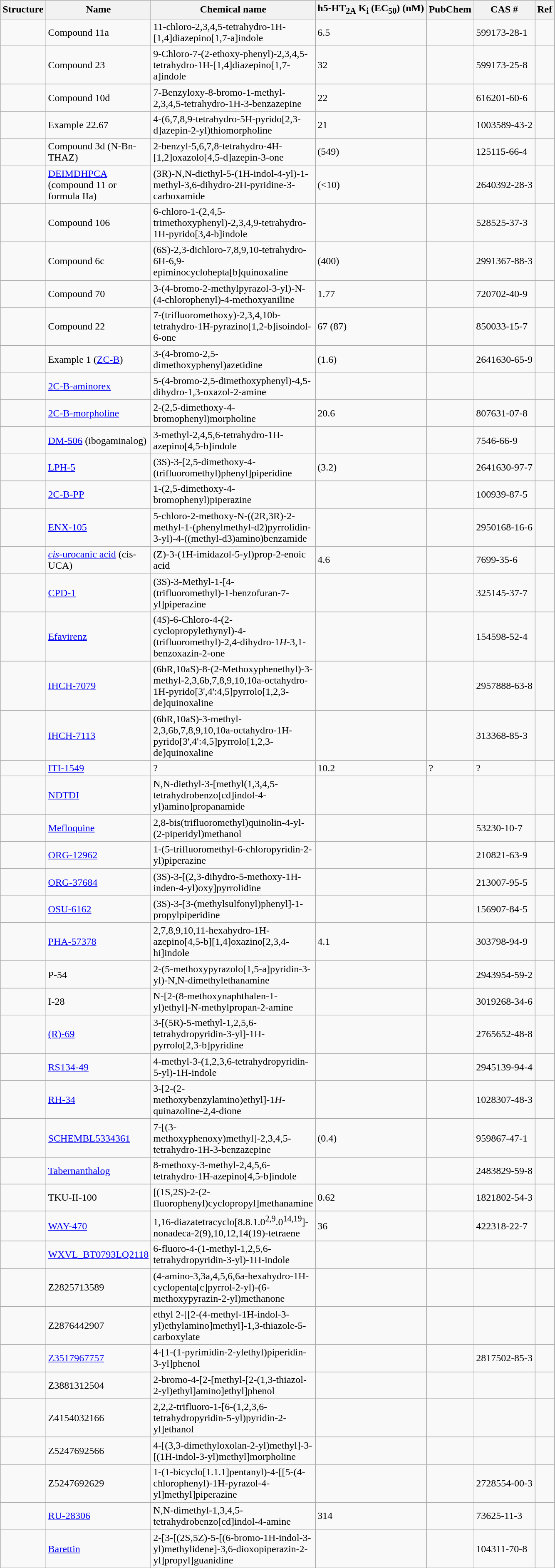<table class="wikitable sticky-header sortable">
<tr>
<th scope="col" class="unsortable"><strong>Structure</strong></th>
<th scope="col" class="unsortable" width="50px"><strong>Name</strong></th>
<th scope="col" class="unsortable" width="100px"><strong>Chemical name</strong></th>
<th scope="col" class="unsortable"><strong>h5-HT<sub>2A</sub> K<sub>i</sub> (EC<sub>50</sub>) (nM)</strong></th>
<th scope="col" class="unsortable"><strong>PubChem</strong></th>
<th scope="col" class="unsortable"><strong>CAS #</strong></th>
<th scope="col" class="unsortable"><strong>Ref</strong></th>
</tr>
<tr>
<td></td>
<td>Compound 11a</td>
<td>11-chloro-2,3,4,5-tetrahydro-1H-[1,4]diazepino[1,7-a]indole</td>
<td>6.5</td>
<td></td>
<td>599173-28-1</td>
<td></td>
</tr>
<tr>
<td></td>
<td>Compound 23</td>
<td>9-Chloro-7-(2-ethoxy-phenyl)-2,3,4,5-tetrahydro-1H-[1,4]diazepino[1,7-a]indole</td>
<td>32</td>
<td></td>
<td>599173-25-8</td>
<td></td>
</tr>
<tr>
<td></td>
<td>Compound 10d</td>
<td>7-Benzyloxy-8-bromo-1-methyl-2,3,4,5-tetrahydro-1H-3-benzazepine</td>
<td>22</td>
<td></td>
<td>616201-60-6</td>
<td></td>
</tr>
<tr>
<td></td>
<td>Example 22.67</td>
<td>4-(6,7,8,9-tetrahydro-5H-pyrido[2,3-d]azepin-2-yl)thiomorpholine</td>
<td>21</td>
<td></td>
<td>1003589-43-2</td>
<td></td>
</tr>
<tr>
<td></td>
<td>Compound 3d (N-Bn-THAZ)</td>
<td>2-benzyl-5,6,7,8-tetrahydro-4H-[1,2]oxazolo[4,5-d]azepin-3-one</td>
<td>(549)</td>
<td></td>
<td>125115-66-4</td>
<td></td>
</tr>
<tr>
<td></td>
<td><a href='#'>DEIMDHPCA</a> (compound 11 or formula IIa)</td>
<td>(3R)-N,N-diethyl-5-(1H-indol-4-yl)-1-methyl-3,6-dihydro-2H-pyridine-3-carboxamide</td>
<td>(<10)</td>
<td></td>
<td>2640392-28-3</td>
<td></td>
</tr>
<tr>
<td></td>
<td>Compound 106</td>
<td>6-chloro-1-(2,4,5-trimethoxyphenyl)-2,3,4,9-tetrahydro-1H-pyrido[3,4-b]indole</td>
<td></td>
<td></td>
<td>528525-37-3</td>
<td></td>
</tr>
<tr>
<td></td>
<td>Compound 6c</td>
<td>(6S)-2,3-dichloro-7,8,9,10-tetrahydro-6H-6,9-epiminocyclohepta[b]quinoxaline</td>
<td>(400)</td>
<td></td>
<td>2991367-88-3</td>
<td></td>
</tr>
<tr>
<td></td>
<td>Compound 70</td>
<td>3-(4-bromo-2-methylpyrazol-3-yl)-N-(4-chlorophenyl)-4-methoxyaniline</td>
<td>1.77</td>
<td></td>
<td>720702-40-9</td>
<td></td>
</tr>
<tr>
<td></td>
<td>Compound 22</td>
<td>7-(trifluoromethoxy)-2,3,4,10b-tetrahydro-1H-pyrazino[1,2-b]isoindol-6-one</td>
<td>67 (87)</td>
<td></td>
<td>850033-15-7</td>
<td></td>
</tr>
<tr>
<td></td>
<td>Example 1 (<a href='#'>ZC-B</a>)</td>
<td>3-(4-bromo-2,5-dimethoxyphenyl)azetidine</td>
<td>(1.6)</td>
<td></td>
<td>2641630-65-9</td>
<td></td>
</tr>
<tr>
<td></td>
<td><a href='#'>2C-B-aminorex</a></td>
<td>5-(4-bromo-2,5-dimethoxyphenyl)-4,5-dihydro-1,3-oxazol-2-amine</td>
<td></td>
<td></td>
<td></td>
<td></td>
</tr>
<tr>
<td></td>
<td><a href='#'>2C-B-morpholine</a></td>
<td>2-(2,5-dimethoxy-4-bromophenyl)morpholine</td>
<td>20.6</td>
<td></td>
<td>807631-07-8</td>
<td></td>
</tr>
<tr>
<td></td>
<td><a href='#'>DM-506</a> (ibogaminalog)</td>
<td>3-methyl-2,4,5,6-tetrahydro-1H-azepino[4,5-b]indole</td>
<td></td>
<td></td>
<td>7546-66-9</td>
<td></td>
</tr>
<tr>
<td></td>
<td><a href='#'>LPH-5</a></td>
<td>(3S)-3-[2,5-dimethoxy-4-(trifluoromethyl)phenyl]piperidine</td>
<td>(3.2)</td>
<td></td>
<td>2641630-97-7</td>
<td></td>
</tr>
<tr>
<td></td>
<td><a href='#'>2C-B-PP</a></td>
<td>1-(2,5-dimethoxy-4-bromophenyl)piperazine</td>
<td></td>
<td></td>
<td>100939-87-5</td>
<td></td>
</tr>
<tr>
<td></td>
<td><a href='#'>ENX-105</a></td>
<td>5-chloro-2-methoxy-N-((2R,3R)-2-methyl-1-(phenylmethyl-d2)pyrrolidin-3-yl)-4-((methyl-d3)amino)benzamide</td>
<td></td>
<td></td>
<td>2950168-16-6</td>
<td></td>
</tr>
<tr>
<td></td>
<td><a href='#'><em>cis</em>-urocanic acid</a> (cis-UCA)</td>
<td>(Z)-3-(1H-imidazol-5-yl)prop-2-enoic acid</td>
<td>4.6</td>
<td></td>
<td>7699-35-6</td>
<td></td>
</tr>
<tr>
<td></td>
<td><a href='#'>CPD-1</a></td>
<td>(3S)-3-Methyl-1-[4-(trifluoromethyl)-1-benzofuran-7-yl]piperazine</td>
<td></td>
<td></td>
<td>325145-37-7</td>
<td></td>
</tr>
<tr>
<td></td>
<td><a href='#'>Efavirenz</a></td>
<td>(4<em>S</em>)-6-Chloro-4-(2-cyclopropylethynyl)-4-(trifluoromethyl)-2,4-dihydro-1<em>H</em>-3,1-benzoxazin-2-one</td>
<td></td>
<td></td>
<td>154598-52-4</td>
<td></td>
</tr>
<tr>
<td></td>
<td><a href='#'>IHCH-7079</a></td>
<td>(6bR,10aS)-8-(2-Methoxyphenethyl)-3-methyl-2,3,6b,7,8,9,10,10a-octahydro-1H-pyrido[3',4':4,5]pyrrolo[1,2,3-de]quinoxaline</td>
<td></td>
<td></td>
<td>2957888-63-8</td>
<td></td>
</tr>
<tr>
<td></td>
<td><a href='#'>IHCH-7113</a></td>
<td>(6bR,10aS)-3-methyl-2,3,6b,7,8,9,10,10a-octahydro-1H-pyrido[3',4':4,5]pyrrolo[1,2,3-de]quinoxaline</td>
<td></td>
<td></td>
<td>313368-85-3</td>
<td></td>
</tr>
<tr>
<td></td>
<td><a href='#'>ITI-1549</a></td>
<td>?</td>
<td>10.2</td>
<td>?</td>
<td>?</td>
<td></td>
</tr>
<tr>
<td></td>
<td><a href='#'>NDTDI</a></td>
<td>N,N-diethyl-3-[methyl(1,3,4,5-tetrahydrobenzo[cd]indol-4-yl)amino]propanamide</td>
<td></td>
<td></td>
<td></td>
<td></td>
</tr>
<tr>
<td></td>
<td><a href='#'>Mefloquine</a></td>
<td>2,8-bis(trifluoromethyl)quinolin-4-yl-(2-piperidyl)methanol</td>
<td></td>
<td></td>
<td>53230-10-7</td>
<td></td>
</tr>
<tr>
<td></td>
<td><a href='#'>ORG-12962</a></td>
<td>1-(5-trifluoromethyl-6-chloropyridin-2-yl)piperazine</td>
<td></td>
<td></td>
<td>210821-63-9</td>
<td></td>
</tr>
<tr>
<td></td>
<td><a href='#'>ORG-37684</a></td>
<td>(3S)-3-[(2,3-dihydro-5-methoxy-1H-inden-4-yl)oxy]pyrrolidine</td>
<td></td>
<td></td>
<td>213007-95-5</td>
<td></td>
</tr>
<tr>
<td></td>
<td><a href='#'>OSU-6162</a></td>
<td>(3S)-3-[3-(methylsulfonyl)phenyl]-1-propylpiperidine</td>
<td></td>
<td></td>
<td>156907-84-5</td>
<td></td>
</tr>
<tr>
<td></td>
<td><a href='#'>PHA-57378</a></td>
<td>2,7,8,9,10,11-hexahydro-1H-azepino[4,5-b][1,4]oxazino[2,3,4-hi]indole</td>
<td>4.1</td>
<td></td>
<td>303798-94-9</td>
<td></td>
</tr>
<tr>
<td></td>
<td>P-54</td>
<td>2-(5-methoxypyrazolo[1,5-a]pyridin-3-yl)-N,N-dimethylethanamine</td>
<td></td>
<td></td>
<td>2943954-59-2</td>
<td></td>
</tr>
<tr>
<td></td>
<td>I-28</td>
<td>N-[2-(8-methoxynaphthalen-1-yl)ethyl]-N-methylpropan-2-amine</td>
<td></td>
<td></td>
<td>3019268-34-6</td>
<td></td>
</tr>
<tr>
<td></td>
<td><a href='#'>(R)-69</a></td>
<td>3-[(5R)-5-methyl-1,2,5,6-tetrahydropyridin-3-yl]-1H-pyrrolo[2,3-b]pyridine</td>
<td></td>
<td></td>
<td>2765652-48-8</td>
<td></td>
</tr>
<tr>
<td></td>
<td><a href='#'>RS134-49</a></td>
<td>4-methyl-3-(1,2,3,6-tetrahydropyridin-5-yl)-1H-indole</td>
<td></td>
<td></td>
<td>2945139-94-4</td>
<td></td>
</tr>
<tr>
<td></td>
<td><a href='#'>RH-34</a></td>
<td>3-[2-(2-methoxybenzylamino)ethyl]-1<em>H</em>-quinazoline-2,4-dione</td>
<td></td>
<td></td>
<td>1028307-48-3</td>
<td></td>
</tr>
<tr>
<td></td>
<td><a href='#'>SCHEMBL5334361</a></td>
<td>7-[(3-methoxyphenoxy)methyl]-2,3,4,5-tetrahydro-1H-3-benzazepine</td>
<td>(0.4)</td>
<td></td>
<td>959867-47-1</td>
<td></td>
</tr>
<tr>
<td></td>
<td><a href='#'>Tabernanthalog</a></td>
<td>8-methoxy-3-methyl-2,4,5,6-tetrahydro-1H-azepino[4,5-b]indole</td>
<td></td>
<td></td>
<td>2483829-59-8</td>
<td></td>
</tr>
<tr>
<td></td>
<td>TKU-II-100</td>
<td>[(1S,2S)-2-(2-fluorophenyl)cyclopropyl]methanamine</td>
<td>0.62</td>
<td></td>
<td>1821802-54-3</td>
<td></td>
</tr>
<tr>
<td></td>
<td><a href='#'>WAY-470</a></td>
<td>1,16-diazatetracyclo[8.8.1.0<sup>2,9</sup>.0<sup>14,19</sup>]-nonadeca-2(9),10,12,14(19)-tetraene</td>
<td>36</td>
<td></td>
<td>422318-22-7</td>
<td></td>
</tr>
<tr>
<td></td>
<td><a href='#'>WXVL_BT0793LQ2118</a></td>
<td>6-fluoro-4-(1-methyl-1,2,5,6-tetrahydropyridin-3-yl)-1H-indole</td>
<td></td>
<td></td>
<td></td>
<td></td>
</tr>
<tr>
<td></td>
<td>Z2825713589</td>
<td>(4-amino-3,3a,4,5,6,6a-hexahydro-1H-cyclopenta[c]pyrrol-2-yl)-(6-methoxypyrazin-2-yl)methanone</td>
<td></td>
<td></td>
<td></td>
<td></td>
</tr>
<tr>
<td></td>
<td>Z2876442907</td>
<td>ethyl 2-[[2-(4-methyl-1H-indol-3-yl)ethylamino]methyl]-1,3-thiazole-5-carboxylate</td>
<td></td>
<td></td>
<td></td>
<td></td>
</tr>
<tr>
<td></td>
<td><a href='#'>Z3517967757</a></td>
<td>4-[1-(1-pyrimidin-2-ylethyl)piperidin-3-yl]phenol</td>
<td></td>
<td></td>
<td>2817502-85-3</td>
<td></td>
</tr>
<tr>
<td></td>
<td>Z3881312504</td>
<td>2-bromo-4-[2-[methyl-[2-(1,3-thiazol-2-yl)ethyl]amino]ethyl]phenol</td>
<td></td>
<td></td>
<td></td>
<td></td>
</tr>
<tr>
<td></td>
<td>Z4154032166</td>
<td>2,2,2-trifluoro-1-[6-(1,2,3,6-tetrahydropyridin-5-yl)pyridin-2-yl]ethanol</td>
<td></td>
<td></td>
<td></td>
<td></td>
</tr>
<tr>
<td></td>
<td>Z5247692566</td>
<td>4-[(3,3-dimethyloxolan-2-yl)methyl]-3-[(1H-indol-3-yl)methyl]morpholine</td>
<td></td>
<td></td>
<td></td>
<td></td>
</tr>
<tr>
<td></td>
<td>Z5247692629</td>
<td>1-(1-bicyclo[1.1.1]pentanyl)-4-[[5-(4-chlorophenyl)-1H-pyrazol-4-yl]methyl]piperazine</td>
<td></td>
<td></td>
<td>2728554-00-3</td>
<td></td>
</tr>
<tr>
<td></td>
<td><a href='#'>RU-28306</a></td>
<td>N,N-dimethyl-1,3,4,5-tetrahydrobenzo[cd]indol-4-amine</td>
<td>314 </td>
<td></td>
<td>73625-11-3</td>
<td></td>
</tr>
<tr>
<td></td>
<td><a href='#'>Barettin</a></td>
<td>2-[3-[(2S,5Z)-5-[(6-bromo-1H-indol-3-yl)methylidene]-3,6-dioxopiperazin-2-yl]propyl]guanidine</td>
<td></td>
<td></td>
<td>104311-70-8</td>
<td></td>
</tr>
<tr>
</tr>
</table>
